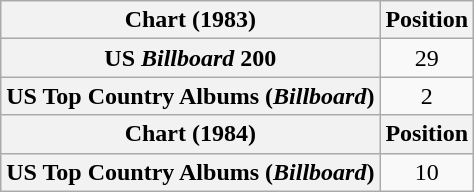<table class="wikitable plainrowheaders" style="text-align:center">
<tr>
<th scope="col">Chart (1983)</th>
<th scope="col">Position</th>
</tr>
<tr>
<th scope="row">US <em>Billboard</em> 200</th>
<td>29</td>
</tr>
<tr>
<th scope="row">US Top Country Albums (<em>Billboard</em>)</th>
<td>2</td>
</tr>
<tr>
<th scope="col">Chart (1984)</th>
<th scope="col">Position</th>
</tr>
<tr>
<th scope="row">US Top Country Albums (<em>Billboard</em>)</th>
<td>10</td>
</tr>
</table>
